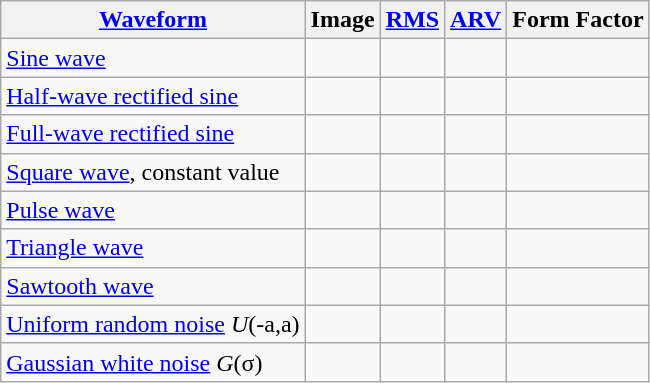<table class="wikitable">
<tr>
<th><a href='#'>Waveform</a></th>
<th>Image</th>
<th><a href='#'>RMS</a></th>
<th><a href='#'>ARV</a></th>
<th>Form Factor</th>
</tr>
<tr>
<td><a href='#'>Sine wave</a></td>
<td></td>
<td></td>
<td></td>
<td></td>
</tr>
<tr>
<td><a href='#'>Half-wave rectified sine</a></td>
<td></td>
<td></td>
<td></td>
<td></td>
</tr>
<tr>
<td><a href='#'>Full-wave rectified sine</a></td>
<td></td>
<td></td>
<td></td>
<td></td>
</tr>
<tr>
<td><a href='#'>Square wave</a>, constant value</td>
<td></td>
<td></td>
<td></td>
<td></td>
</tr>
<tr>
<td><a href='#'>Pulse wave</a></td>
<td></td>
<td></td>
<td></td>
<td></td>
</tr>
<tr>
<td><a href='#'>Triangle wave</a></td>
<td></td>
<td></td>
<td></td>
<td></td>
</tr>
<tr>
<td><a href='#'>Sawtooth wave</a></td>
<td></td>
<td></td>
<td></td>
<td></td>
</tr>
<tr>
<td><a href='#'>Uniform random noise</a> <em>U</em>(-a,a)</td>
<td></td>
<td></td>
<td></td>
<td></td>
</tr>
<tr>
<td><a href='#'>Gaussian white noise</a> <em>G</em>(σ)</td>
<td></td>
<td></td>
<td></td>
<td></td>
</tr>
</table>
